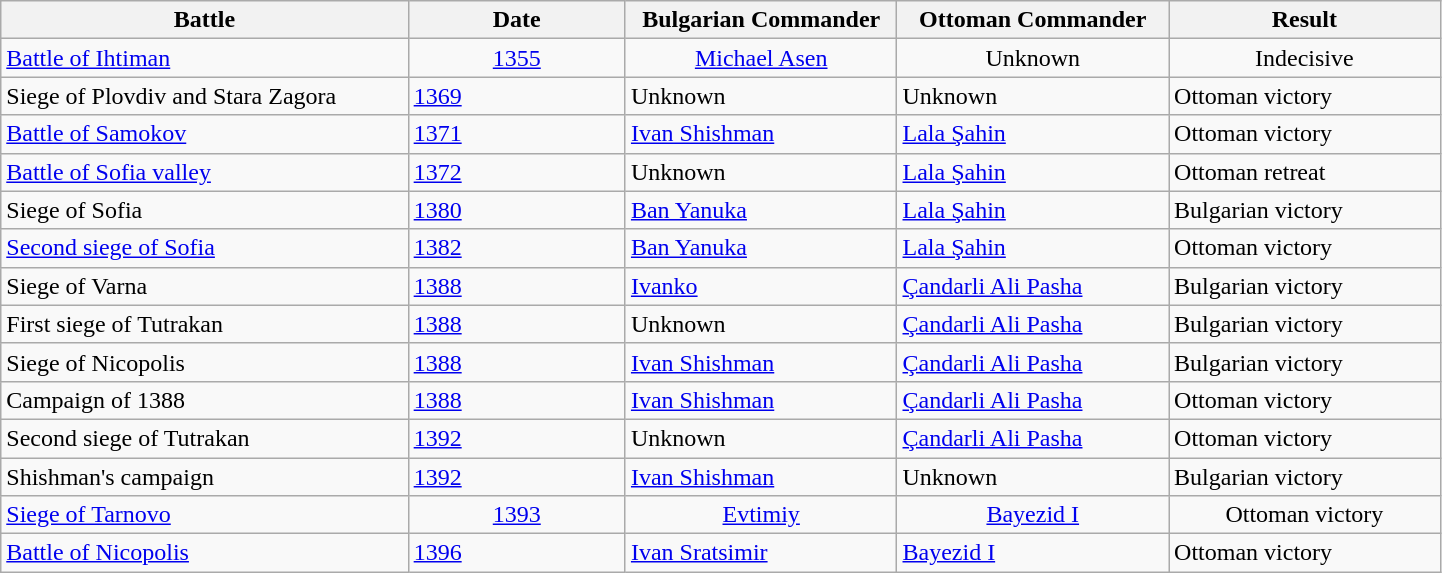<table style="width:76%;" class="wikitable">
<tr>
<th style="width:15%;">Battle</th>
<th style="width:8%;">Date</th>
<th style="width:10%;"> Bulgarian Commander</th>
<th style="width:10%;"> Ottoman Commander</th>
<th style="width:10%;">Result</th>
</tr>
<tr style=>
<td align="left"><a href='#'>Battle of Ihtiman</a></td>
<td style="text-align:center;"><a href='#'>1355</a></td>
<td style="text-align:center;"><a href='#'>Michael Asen</a></td>
<td style="text-align:center;">Unknown</td>
<td style="text-align:center;">Indecisive</td>
</tr>
<tr>
<td>Siege of Plovdiv and Stara Zagora</td>
<td><a href='#'>1369</a></td>
<td>Unknown</td>
<td>Unknown</td>
<td>Ottoman victory</td>
</tr>
<tr>
<td><a href='#'>Battle of Samokov</a></td>
<td><a href='#'>1371</a></td>
<td><a href='#'>Ivan Shishman</a></td>
<td><a href='#'>Lala Şahin</a></td>
<td>Ottoman victory</td>
</tr>
<tr>
<td><a href='#'>Battle of Sofia valley</a></td>
<td><a href='#'>1372</a></td>
<td>Unknown</td>
<td><a href='#'>Lala Şahin</a></td>
<td>Ottoman retreat</td>
</tr>
<tr>
<td>Siege of Sofia</td>
<td><a href='#'>1380</a></td>
<td><a href='#'>Ban Yanuka</a></td>
<td><a href='#'>Lala Şahin</a></td>
<td>Bulgarian victory</td>
</tr>
<tr>
<td><a href='#'>Second siege of Sofia</a></td>
<td><a href='#'>1382</a></td>
<td><a href='#'>Ban Yanuka</a></td>
<td><a href='#'>Lala Şahin</a></td>
<td>Ottoman victory</td>
</tr>
<tr>
<td>Siege of Varna</td>
<td><a href='#'>1388</a></td>
<td><a href='#'>Ivanko</a></td>
<td><a href='#'>Çandarli Ali Pasha</a></td>
<td>Bulgarian victory</td>
</tr>
<tr>
<td>First siege of Tutrakan</td>
<td><a href='#'>1388</a></td>
<td>Unknown</td>
<td><a href='#'>Çandarli Ali Pasha</a></td>
<td>Bulgarian victory</td>
</tr>
<tr>
<td>Siege of Nicopolis</td>
<td><a href='#'>1388</a></td>
<td><a href='#'>Ivan Shishman</a></td>
<td><a href='#'>Çandarli Ali Pasha</a></td>
<td>Bulgarian victory</td>
</tr>
<tr>
<td>Campaign of 1388</td>
<td><a href='#'>1388</a></td>
<td><a href='#'>Ivan Shishman</a></td>
<td><a href='#'>Çandarli Ali Pasha</a></td>
<td>Ottoman victory</td>
</tr>
<tr>
<td>Second siege of Tutrakan</td>
<td><a href='#'>1392</a></td>
<td>Unknown</td>
<td><a href='#'>Çandarli Ali Pasha</a></td>
<td>Ottoman victory</td>
</tr>
<tr>
<td>Shishman's campaign</td>
<td><a href='#'>1392</a></td>
<td><a href='#'>Ivan Shishman</a></td>
<td>Unknown</td>
<td>Bulgarian victory</td>
</tr>
<tr style=>
<td align="left"><a href='#'>Siege of Tarnovo</a></td>
<td style="text-align:center;"><a href='#'>1393</a></td>
<td style="text-align:center;"><a href='#'>Evtimiy</a></td>
<td style="text-align:center;"><a href='#'>Bayezid I</a></td>
<td style="text-align:center;">Ottoman victory</td>
</tr>
<tr>
<td><a href='#'>Battle of Nicopolis</a></td>
<td><a href='#'>1396</a></td>
<td><a href='#'>Ivan Sratsimir</a></td>
<td><a href='#'>Bayezid I</a></td>
<td>Ottoman victory</td>
</tr>
</table>
